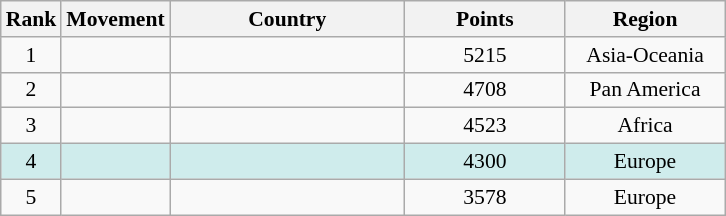<table class="wikitable" style="font-size:90%; text-align: center;">
<tr>
<th width="20">Rank</th>
<th width="20">Movement</th>
<th style="width:150px;">Country</th>
<th style="width:100px;">Points</th>
<th style="width:100px;">Region</th>
</tr>
<tr>
<td>1</td>
<td></td>
<td></td>
<td>5215</td>
<td>Asia-Oceania</td>
</tr>
<tr>
<td>2</td>
<td></td>
<td></td>
<td>4708</td>
<td>Pan America</td>
</tr>
<tr>
<td>3</td>
<td></td>
<td></td>
<td>4523</td>
<td>Africa</td>
</tr>
<tr style="vertical-align:top; background:#cfecec;">
<td>4</td>
<td></td>
<td></td>
<td>4300</td>
<td>Europe</td>
</tr>
<tr>
<td>5</td>
<td></td>
<td></td>
<td>3578</td>
<td>Europe</td>
</tr>
</table>
